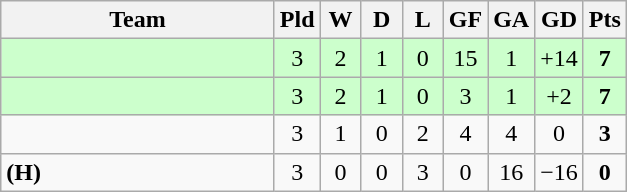<table class="wikitable" style="text-align:center;">
<tr>
<th width=175>Team</th>
<th width=20 abbr="Played">Pld</th>
<th width=20 abbr="Won">W</th>
<th width=20 abbr="Drawn">D</th>
<th width=20 abbr="Lost">L</th>
<th width=20 abbr="Goals for">GF</th>
<th width=20 abbr="Goals against">GA</th>
<th width=20 abbr="Goal difference">GD</th>
<th width=20 abbr="Points">Pts</th>
</tr>
<tr style="background:#ccffcc;">
<td align=left></td>
<td>3</td>
<td>2</td>
<td>1</td>
<td>0</td>
<td>15</td>
<td>1</td>
<td>+14</td>
<td><strong>7</strong></td>
</tr>
<tr style="background:#ccffcc;">
<td align=left></td>
<td>3</td>
<td>2</td>
<td>1</td>
<td>0</td>
<td>3</td>
<td>1</td>
<td>+2</td>
<td><strong>7</strong></td>
</tr>
<tr>
<td align=left></td>
<td>3</td>
<td>1</td>
<td>0</td>
<td>2</td>
<td>4</td>
<td>4</td>
<td>0</td>
<td><strong>3</strong></td>
</tr>
<tr>
<td align=left> <strong>(H)</strong></td>
<td>3</td>
<td>0</td>
<td>0</td>
<td>3</td>
<td>0</td>
<td>16</td>
<td>−16</td>
<td><strong>0</strong></td>
</tr>
</table>
